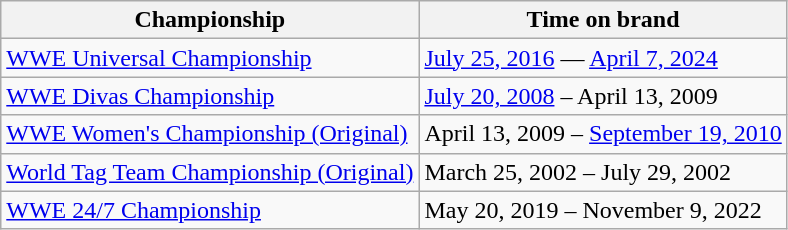<table class="wikitable" style="text–align:center; font–size:85%">
<tr>
<th>Championship</th>
<th>Time on brand</th>
</tr>
<tr>
<td align="left"><a href='#'>WWE Universal Championship</a></td>
<td align="left"><a href='#'>July 25, 2016</a> — <a href='#'>April 7, 2024</a></td>
</tr>
<tr>
<td align="left"><a href='#'>WWE Divas Championship</a></td>
<td align="left"><a href='#'>July 20, 2008</a> – April 13, 2009</td>
</tr>
<tr>
<td align="left"><a href='#'>WWE Women's Championship (Original)</a></td>
<td align="left">April 13, 2009 – <a href='#'>September 19, 2010</a></td>
</tr>
<tr>
<td align="left"><a href='#'>World Tag Team Championship (Original)</a></td>
<td align="left">March 25, 2002 – July 29, 2002</td>
</tr>
<tr>
<td align="left"><a href='#'>WWE 24/7 Championship</a></td>
<td align="left">May 20, 2019 – November 9, 2022</td>
</tr>
</table>
